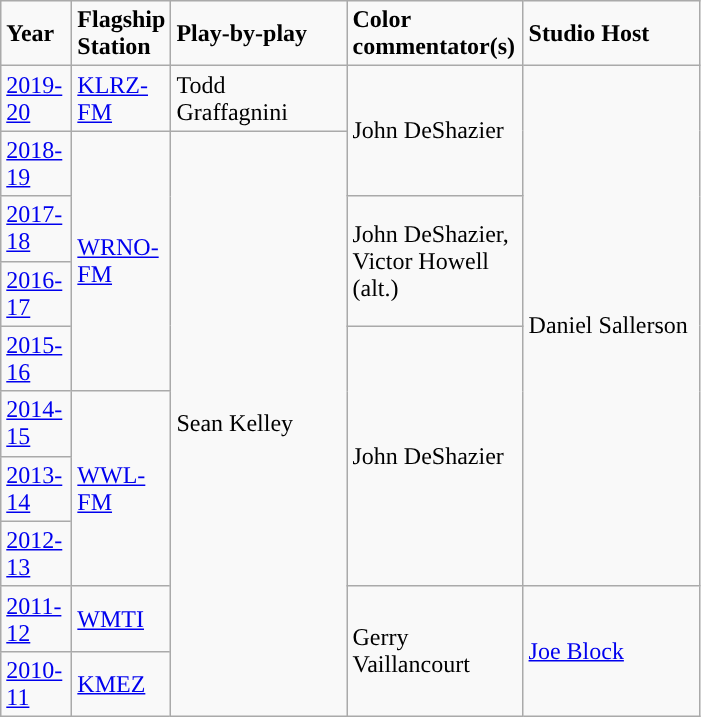<table class="wikitable">
<tr>
<td width="40"><strong>Year</strong></td>
<td width="40"><strong>Flagship Station</strong></td>
<td width="110"><strong>Play-by-play</strong></td>
<td width="110"><strong>Color commentator(s)</strong></td>
<td width="110"><strong>Studio Host</strong></td>
</tr>
<tr>
<td><a href='#'>2019-20</a></td>
<td><a href='#'>KLRZ-FM</a></td>
<td>Todd Graffagnini</td>
<td rowspan=2>John DeShazier</td>
<td rowspan=8>Daniel Sallerson</td>
</tr>
<tr>
<td><a href='#'>2018-19</a></td>
<td rowspan=4><a href='#'>WRNO-FM</a></td>
<td rowspan=9>Sean Kelley</td>
</tr>
<tr>
<td><a href='#'>2017-18</a></td>
<td rowspan=2>John DeShazier,<br>Victor Howell (alt.)</td>
</tr>
<tr>
<td><a href='#'>2016-17</a></td>
</tr>
<tr>
<td><a href='#'>2015-16</a></td>
<td rowspan=4>John DeShazier</td>
</tr>
<tr>
<td><a href='#'>2014-15</a></td>
<td rowspan=3><a href='#'>WWL-FM</a></td>
</tr>
<tr>
<td><a href='#'>2013-14</a></td>
</tr>
<tr>
<td><a href='#'>2012-13</a></td>
</tr>
<tr>
<td><a href='#'>2011-12</a></td>
<td><a href='#'>WMTI</a></td>
<td rowspan=2>Gerry Vaillancourt</td>
<td rowspan=2><a href='#'>Joe Block</a></td>
</tr>
<tr>
<td><a href='#'>2010-11</a></td>
<td><a href='#'>KMEZ</a></td>
</tr>
</table>
